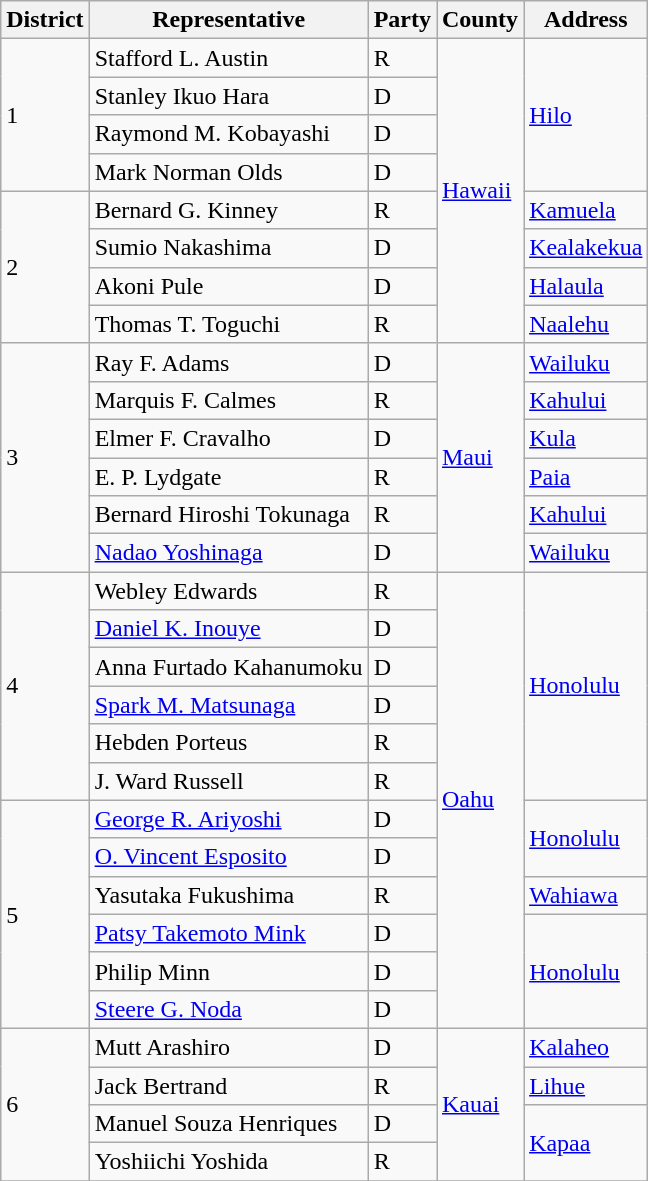<table class= "sortable wikitable">
<tr>
<th>District</th>
<th>Representative</th>
<th>Party</th>
<th>County</th>
<th>Address</th>
</tr>
<tr>
<td rowspan=4>1</td>
<td>Stafford L. Austin</td>
<td>R</td>
<td rowspan=8><a href='#'>Hawaii</a></td>
<td rowspan=4><a href='#'>Hilo</a></td>
</tr>
<tr>
<td>Stanley Ikuo Hara</td>
<td>D</td>
</tr>
<tr>
<td>Raymond M. Kobayashi</td>
<td>D</td>
</tr>
<tr>
<td>Mark Norman Olds</td>
<td>D</td>
</tr>
<tr>
<td rowspan=4>2</td>
<td>Bernard G. Kinney</td>
<td>R</td>
<td><a href='#'>Kamuela</a></td>
</tr>
<tr>
<td>Sumio Nakashima</td>
<td>D</td>
<td><a href='#'>Kealakekua</a></td>
</tr>
<tr>
<td>Akoni Pule</td>
<td>D</td>
<td><a href='#'>Halaula</a></td>
</tr>
<tr>
<td>Thomas T. Toguchi</td>
<td>R</td>
<td><a href='#'>Naalehu</a></td>
</tr>
<tr>
<td rowspan=6>3</td>
<td>Ray F. Adams</td>
<td>D</td>
<td rowspan=6><a href='#'>Maui</a></td>
<td><a href='#'>Wailuku</a></td>
</tr>
<tr>
<td>Marquis F. Calmes</td>
<td>R</td>
<td><a href='#'>Kahului</a></td>
</tr>
<tr>
<td>Elmer F. Cravalho</td>
<td>D</td>
<td><a href='#'>Kula</a></td>
</tr>
<tr>
<td>E. P. Lydgate</td>
<td>R</td>
<td><a href='#'>Paia</a></td>
</tr>
<tr>
<td>Bernard Hiroshi Tokunaga</td>
<td>R</td>
<td><a href='#'>Kahului</a></td>
</tr>
<tr>
<td><a href='#'>Nadao Yoshinaga</a></td>
<td>D</td>
<td><a href='#'>Wailuku</a></td>
</tr>
<tr>
<td rowspan=6>4</td>
<td>Webley Edwards</td>
<td>R</td>
<td rowspan=12><a href='#'>Oahu</a></td>
<td rowspan=6><a href='#'>Honolulu</a></td>
</tr>
<tr>
<td><a href='#'>Daniel K. Inouye</a></td>
<td>D</td>
</tr>
<tr>
<td>Anna Furtado Kahanumoku</td>
<td>D</td>
</tr>
<tr>
<td><a href='#'>Spark M. Matsunaga</a></td>
<td>D</td>
</tr>
<tr>
<td>Hebden Porteus</td>
<td>R</td>
</tr>
<tr>
<td>J. Ward Russell</td>
<td>R</td>
</tr>
<tr>
<td rowspan=6>5</td>
<td><a href='#'>George R. Ariyoshi</a></td>
<td>D</td>
<td rowspan=2><a href='#'>Honolulu</a></td>
</tr>
<tr>
<td><a href='#'>O. Vincent Esposito</a></td>
<td>D</td>
</tr>
<tr>
<td>Yasutaka Fukushima</td>
<td>R</td>
<td><a href='#'>Wahiawa</a></td>
</tr>
<tr>
<td><a href='#'>Patsy Takemoto Mink</a></td>
<td>D</td>
<td rowspan=3><a href='#'>Honolulu</a></td>
</tr>
<tr>
<td>Philip Minn</td>
<td>D</td>
</tr>
<tr>
<td><a href='#'>Steere G. Noda</a></td>
<td>D</td>
</tr>
<tr>
<td rowspan=4>6</td>
<td>Mutt Arashiro</td>
<td>D</td>
<td rowspan=4><a href='#'>Kauai</a></td>
<td><a href='#'>Kalaheo</a></td>
</tr>
<tr>
<td>Jack Bertrand</td>
<td>R</td>
<td><a href='#'>Lihue</a></td>
</tr>
<tr>
<td>Manuel Souza Henriques</td>
<td>D</td>
<td rowspan=2><a href='#'>Kapaa</a></td>
</tr>
<tr>
<td>Yoshiichi Yoshida</td>
<td>R</td>
</tr>
<tr>
</tr>
</table>
